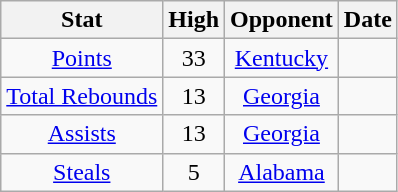<table class="wikitable" style="text-align:center">
<tr>
<th>Stat</th>
<th>High</th>
<th>Opponent</th>
<th>Date</th>
</tr>
<tr>
<td><a href='#'>Points</a></td>
<td>33</td>
<td><a href='#'>Kentucky</a></td>
<td></td>
</tr>
<tr>
<td><a href='#'>Total Rebounds</a></td>
<td>13</td>
<td><a href='#'>Georgia</a></td>
<td></td>
</tr>
<tr>
<td><a href='#'>Assists</a></td>
<td>13</td>
<td><a href='#'>Georgia</a></td>
<td></td>
</tr>
<tr>
<td><a href='#'>Steals</a></td>
<td>5</td>
<td><a href='#'>Alabama</a></td>
<td></td>
</tr>
</table>
